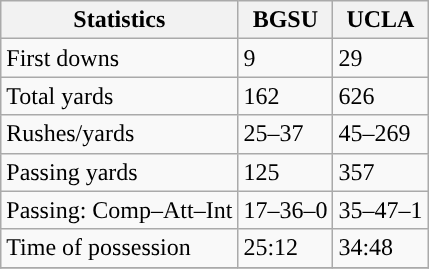<table class="wikitable" style="float: left;">
<tr>
<th>Statistics</th>
<th>BGSU</th>
<th>UCLA</th>
</tr>
<tr>
<td>First downs</td>
<td>9</td>
<td>29</td>
</tr>
<tr>
<td>Total yards</td>
<td>162</td>
<td>626</td>
</tr>
<tr>
<td>Rushes/yards</td>
<td>25–37</td>
<td>45–269</td>
</tr>
<tr>
<td>Passing yards</td>
<td>125</td>
<td>357</td>
</tr>
<tr>
<td>Passing: Comp–Att–Int</td>
<td>17–36–0</td>
<td>35–47–1</td>
</tr>
<tr>
<td>Time of possession</td>
<td>25:12</td>
<td>34:48</td>
</tr>
<tr>
</tr>
</table>
